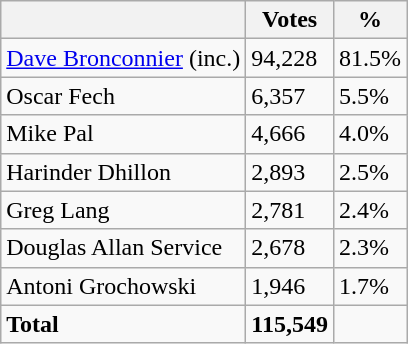<table class="wikitable">
<tr>
<th></th>
<th>Votes</th>
<th>%</th>
</tr>
<tr>
<td><a href='#'>Dave Bronconnier</a> (inc.)</td>
<td>94,228</td>
<td>81.5%</td>
</tr>
<tr>
<td>Oscar Fech</td>
<td>6,357</td>
<td>5.5%</td>
</tr>
<tr>
<td>Mike Pal</td>
<td>4,666</td>
<td>4.0%</td>
</tr>
<tr>
<td>Harinder Dhillon</td>
<td>2,893</td>
<td>2.5%</td>
</tr>
<tr>
<td>Greg Lang</td>
<td>2,781</td>
<td>2.4%</td>
</tr>
<tr>
<td>Douglas Allan Service</td>
<td>2,678</td>
<td>2.3%</td>
</tr>
<tr>
<td>Antoni Grochowski</td>
<td>1,946</td>
<td>1.7%</td>
</tr>
<tr>
<td><strong>Total</strong></td>
<td><strong>115,549</strong></td>
<td></td>
</tr>
</table>
